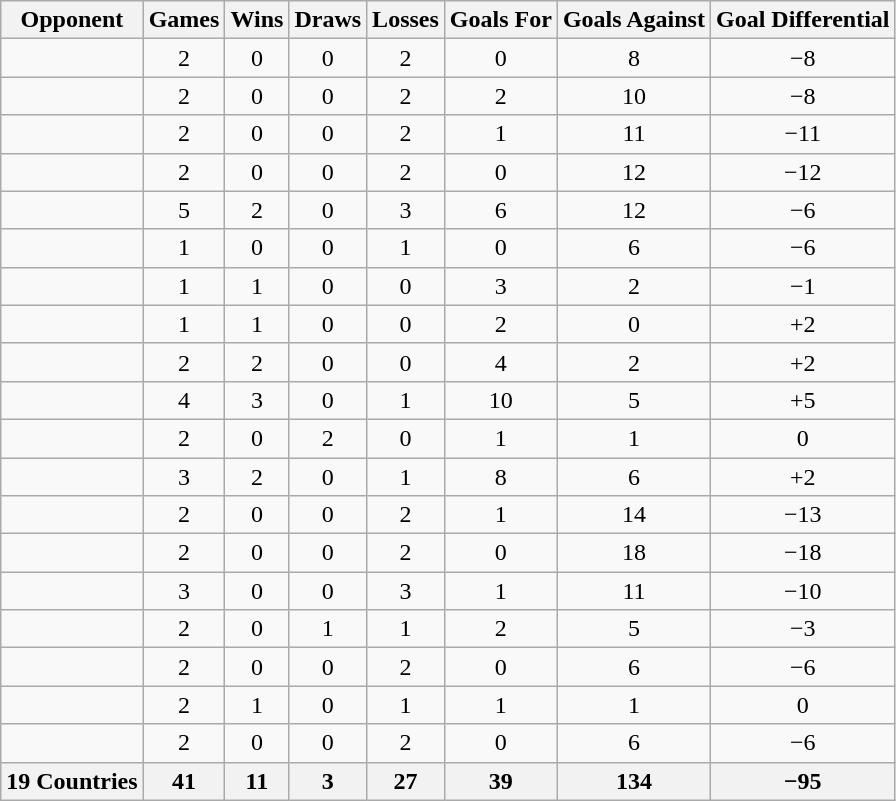<table class="wikitable sortable" style="text-align:center">
<tr>
<th>Opponent</th>
<th>Games</th>
<th>Wins</th>
<th>Draws</th>
<th>Losses</th>
<th>Goals For</th>
<th>Goals Against</th>
<th>Goal Differential</th>
</tr>
<tr>
<td style="text-align:left;"></td>
<td>2</td>
<td>0</td>
<td>0</td>
<td>2</td>
<td>0</td>
<td>8</td>
<td>−8</td>
</tr>
<tr>
<td style="text-align:left;"></td>
<td>2</td>
<td>0</td>
<td>0</td>
<td>2</td>
<td>2</td>
<td>10</td>
<td>−8</td>
</tr>
<tr>
<td style="text-align:left;"></td>
<td>2</td>
<td>0</td>
<td>0</td>
<td>2</td>
<td>1</td>
<td>11</td>
<td>−11</td>
</tr>
<tr>
<td style="text-align:left;"></td>
<td>2</td>
<td>0</td>
<td>0</td>
<td>2</td>
<td>0</td>
<td>12</td>
<td>−12</td>
</tr>
<tr>
<td style="text-align:left;"></td>
<td>5</td>
<td>2</td>
<td>0</td>
<td>3</td>
<td>6</td>
<td>12</td>
<td>−6</td>
</tr>
<tr>
<td style="text-align:left;"></td>
<td>1</td>
<td>0</td>
<td>0</td>
<td>1</td>
<td>0</td>
<td>6</td>
<td>−6</td>
</tr>
<tr>
<td style="text-align:left;"></td>
<td>1</td>
<td>1</td>
<td>0</td>
<td>0</td>
<td>3</td>
<td>2</td>
<td>−1</td>
</tr>
<tr>
<td style="text-align:left;"></td>
<td>1</td>
<td>1</td>
<td>0</td>
<td>0</td>
<td>2</td>
<td>0</td>
<td>+2</td>
</tr>
<tr>
<td style="text-align:left;"></td>
<td>2</td>
<td>2</td>
<td>0</td>
<td>0</td>
<td>4</td>
<td>2</td>
<td>+2</td>
</tr>
<tr>
<td style="text-align:left;"></td>
<td>4</td>
<td>3</td>
<td>0</td>
<td>1</td>
<td>10</td>
<td>5</td>
<td>+5</td>
</tr>
<tr>
<td style="text-align:left;"></td>
<td>2</td>
<td>0</td>
<td>2</td>
<td>0</td>
<td>1</td>
<td>1</td>
<td>0</td>
</tr>
<tr>
<td style="text-align:left;"></td>
<td>3</td>
<td>2</td>
<td>0</td>
<td>1</td>
<td>8</td>
<td>6</td>
<td>+2</td>
</tr>
<tr>
<td style="text-align:left;"></td>
<td>2</td>
<td>0</td>
<td>0</td>
<td>2</td>
<td>1</td>
<td>14</td>
<td>−13</td>
</tr>
<tr>
<td style="text-align:left;"></td>
<td>2</td>
<td>0</td>
<td>0</td>
<td>2</td>
<td>0</td>
<td>18</td>
<td>−18</td>
</tr>
<tr>
<td style="text-align:left;"></td>
<td>3</td>
<td>0</td>
<td>0</td>
<td>3</td>
<td>1</td>
<td>11</td>
<td>−10</td>
</tr>
<tr>
<td style="text-align:left;"></td>
<td>2</td>
<td>0</td>
<td>1</td>
<td>1</td>
<td>2</td>
<td>5</td>
<td>−3</td>
</tr>
<tr>
<td style="text-align:left;"></td>
<td>2</td>
<td>0</td>
<td>0</td>
<td>2</td>
<td>0</td>
<td>6</td>
<td>−6</td>
</tr>
<tr>
<td style="text-align:left;"></td>
<td>2</td>
<td>1</td>
<td>0</td>
<td>1</td>
<td>1</td>
<td>1</td>
<td>0</td>
</tr>
<tr>
<td style="text-align:left;"></td>
<td>2</td>
<td>0</td>
<td>0</td>
<td>2</td>
<td>0</td>
<td>6</td>
<td>−6</td>
</tr>
<tr class="sortbottom">
<th>19 Countries</th>
<th>41</th>
<th>11</th>
<th>3</th>
<th>27</th>
<th>39</th>
<th>134</th>
<th>−95</th>
</tr>
</table>
